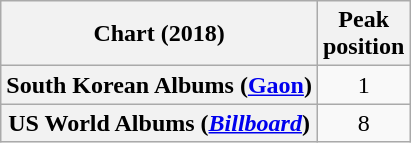<table class="wikitable sortable plainrowheaders" style="text-align:center">
<tr>
<th scope="col">Chart (2018)</th>
<th scope="col">Peak<br> position</th>
</tr>
<tr>
<th scope="row">South Korean Albums (<a href='#'>Gaon</a>)</th>
<td>1</td>
</tr>
<tr>
<th scope="row">US World Albums (<em><a href='#'>Billboard</a></em>)</th>
<td align="center">8</td>
</tr>
</table>
